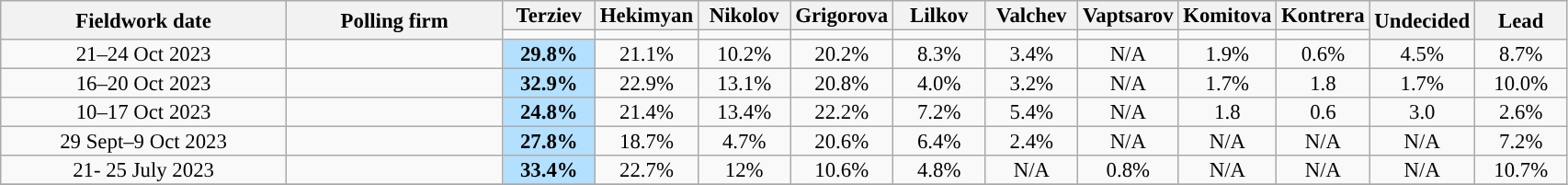<table class=wikitable style="font-size:95%; line-height:14px; text-align:center">
<tr>
<th style=width:200px; rowspan=2>Fieldwork date</th>
<th style=width:150px; rowspan=2>Polling firm</th>
<th style="width:60px;">Terziev</th>
<th style="width:60px;">Hekimyan</th>
<th style="width:60px;">Nikolov</th>
<th style="width:60px;">Grigorova</th>
<th style="width:60px;">Lilkov</th>
<th style="width:60px;">Valchev</th>
<th style="width:60px;">Vaptsarov</th>
<th style="width:60px;">Komitova</th>
<th style="width:60px;">Kontrera</th>
<th style="width:60px;" rowspan=2>Undecided</th>
<th style="width:60px;" rowspan="2">Lead</th>
</tr>
<tr>
<td bgcolor=></td>
<td bgcolor=></td>
<td bgcolor=></td>
<td bgcolor=></td>
<td bgcolor=></td>
<td bgcolor=></td>
<td bgcolor=></td>
<td bgcolor=></td>
<td bgcolor=></td>
</tr>
<tr>
<td>21–24 Oct 2023</td>
<td></td>
<td style="background:#B3E0FF"><strong>29.8%</strong></td>
<td>21.1%</td>
<td>10.2%</td>
<td>20.2%</td>
<td>8.3%</td>
<td>3.4%</td>
<td>N/A</td>
<td>1.9%</td>
<td>0.6%</td>
<td>4.5%</td>
<td style="background:">8.7%</td>
</tr>
<tr>
<td>16–20 Oct 2023</td>
<td></td>
<td style="background:#B3E0FF"><strong>32.9%</strong></td>
<td>22.9%</td>
<td>13.1%</td>
<td>20.8%</td>
<td>4.0%</td>
<td>3.2%</td>
<td>N/A</td>
<td>1.7%</td>
<td>1.8</td>
<td>1.7%</td>
<td style="background:">10.0%</td>
</tr>
<tr>
<td>10–17 Oct 2023</td>
<td></td>
<td style="background:#B3E0FF"><strong>24.8%</strong></td>
<td>21.4%</td>
<td>13.4%</td>
<td>22.2%</td>
<td>7.2%</td>
<td>5.4%</td>
<td>N/A</td>
<td>1.8</td>
<td>0.6</td>
<td>3.0</td>
<td style="background:">2.6%</td>
</tr>
<tr>
<td>29 Sept–9 Oct 2023</td>
<td></td>
<td style="background:#B3E0FF"><strong>27.8%</strong></td>
<td>18.7%</td>
<td>4.7%</td>
<td>20.6%</td>
<td>6.4%</td>
<td>2.4%</td>
<td>N/A</td>
<td>N/A</td>
<td>N/A</td>
<td>N/A</td>
<td style="background:">7.2%</td>
</tr>
<tr>
<td>21- 25 July 2023</td>
<td></td>
<td style="background:#B3E0FF"><strong>33.4%</strong></td>
<td>22.7%</td>
<td>12%</td>
<td>10.6%</td>
<td>4.8%</td>
<td>N/A</td>
<td>0.8%</td>
<td>N/A</td>
<td>N/A</td>
<td>N/A</td>
<td style="background:">10.7%</td>
</tr>
<tr>
</tr>
</table>
